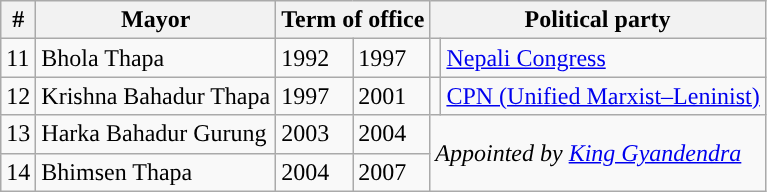<table class="wikitable">
<tr>
<th>#</th>
<th>Mayor</th>
<th colspan="2">Term of office</th>
<th colspan="2">Political party</th>
</tr>
<tr>
<td>11</td>
<td>Bhola Thapa</td>
<td>1992</td>
<td>1997</td>
<td></td>
<td><a href='#'>Nepali Congress</a></td>
</tr>
<tr>
<td>12</td>
<td>Krishna Bahadur Thapa</td>
<td>1997</td>
<td>2001</td>
<td></td>
<td><a href='#'>CPN (Unified Marxist–Leninist)</a></td>
</tr>
<tr>
<td>13</td>
<td>Harka Bahadur Gurung</td>
<td>2003</td>
<td>2004</td>
<td colspan="2" rowspan="2"><em>Appointed by <a href='#'>King Gyandendra</a></em></td>
</tr>
<tr>
<td>14</td>
<td>Bhimsen Thapa</td>
<td>2004</td>
<td>2007</td>
</tr>
</table>
